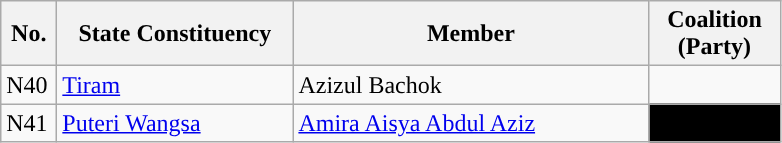<table class="wikitable sortable">
<tr>
<th width="30">No.</th>
<th width="150">State Constituency</th>
<th width="230">Member</th>
<th width="80">Coalition (Party)</th>
</tr>
<tr>
<td>N40</td>
<td><a href='#'>Tiram</a></td>
<td>Azizul Bachok</td>
<td></td>
</tr>
<tr>
<td>N41</td>
<td><a href='#'>Puteri Wangsa</a></td>
<td><a href='#'>Amira Aisya Abdul Aziz</a></td>
<td bgcolor=black></td>
</tr>
</table>
